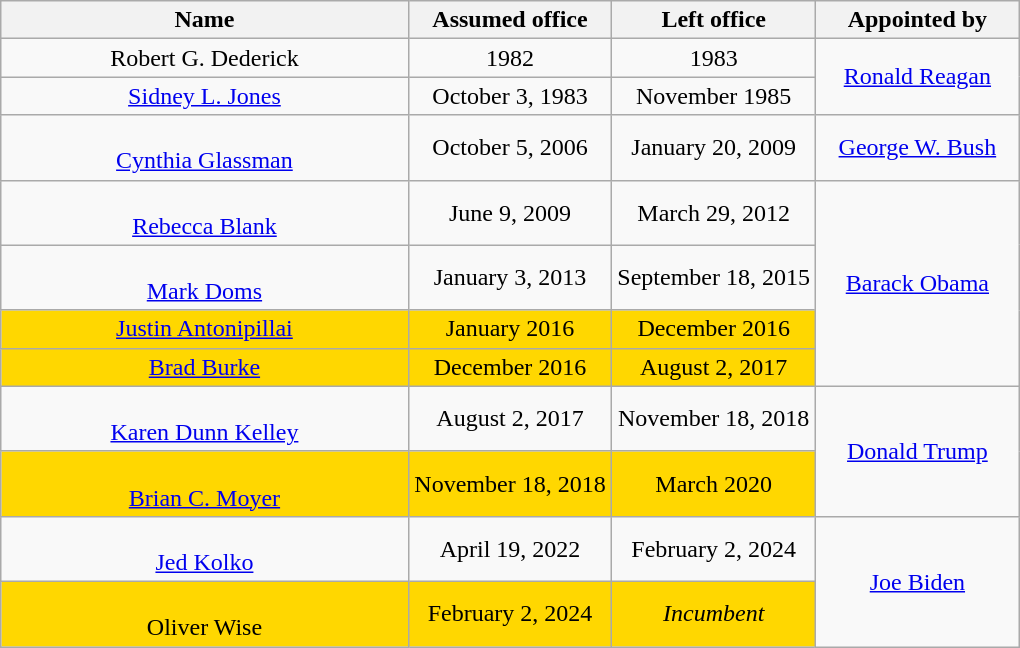<table class="wikitable sortable" style="text-align:center">
<tr>
<th style="width:40%;">Name</th>
<th style="width:20%;">Assumed office</th>
<th style="width:20%;" data-sort- type="date">Left office</th>
<th style="width:20%;">Appointed by</th>
</tr>
<tr>
<td>Robert G. Dederick</td>
<td>1982</td>
<td>1983</td>
<td rowspan="2"><a href='#'>Ronald Reagan</a></td>
</tr>
<tr>
<td><a href='#'>Sidney L. Jones</a></td>
<td>October 3, 1983</td>
<td>November 1985</td>
</tr>
<tr>
<td><br><a href='#'>Cynthia Glassman</a></td>
<td>October 5, 2006</td>
<td>January 20, 2009</td>
<td><a href='#'>George W. Bush</a></td>
</tr>
<tr>
<td><br><a href='#'>Rebecca Blank</a></td>
<td>June 9, 2009</td>
<td>March 29, 2012</td>
<td rowspan="4"><a href='#'>Barack Obama</a></td>
</tr>
<tr>
<td><br><a href='#'>Mark Doms</a></td>
<td>January 3, 2013</td>
<td>September 18, 2015</td>
</tr>
<tr style="background:gold">
<td><a href='#'>Justin Antonipillai</a> </td>
<td>January 2016</td>
<td>December 2016</td>
</tr>
<tr style="background:gold">
<td><a href='#'>Brad Burke</a> </td>
<td>December 2016</td>
<td>August 2, 2017</td>
</tr>
<tr>
<td><br><a href='#'>Karen Dunn Kelley</a></td>
<td>August 2, 2017</td>
<td>November 18, 2018</td>
<td rowspan=2><a href='#'>Donald Trump</a></td>
</tr>
<tr style="background:gold">
<td><br><a href='#'>Brian C. Moyer</a> </td>
<td>November 18, 2018</td>
<td>March 2020</td>
</tr>
<tr>
<td><br><a href='#'>Jed Kolko</a></td>
<td>April 19, 2022</td>
<td>February 2, 2024</td>
<td rowspan=2><a href='#'>Joe Biden</a></td>
</tr>
<tr style="background:gold">
<td> <br> Oliver Wise </td>
<td>February 2, 2024</td>
<td><em>Incumbent</em></td>
</tr>
</table>
